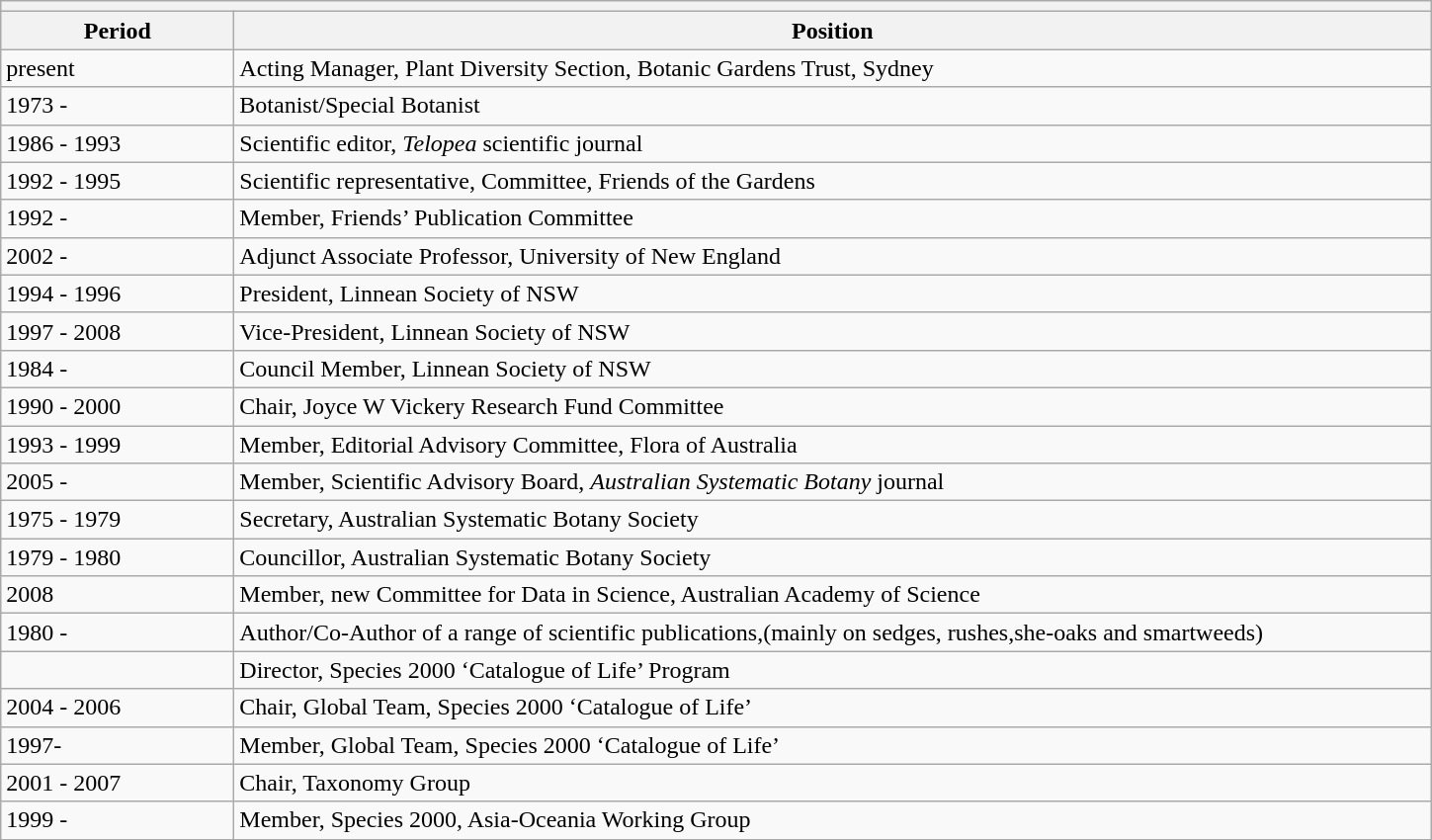<table class="wikitable sortable">
<tr>
<th colspan=2></th>
</tr>
<tr>
<th scope="col" width="150px">Period</th>
<th scope="col" width="800px">Position</th>
</tr>
<tr>
<td>present</td>
<td align="left">Acting Manager, Plant Diversity Section, Botanic Gardens Trust, Sydney</td>
</tr>
<tr>
<td align="left">1973 -</td>
<td align="left">Botanist/Special Botanist</td>
</tr>
<tr>
<td align="left">1986 - 1993</td>
<td align="left">Scientific editor, <em>Telopea</em> scientific journal</td>
</tr>
<tr>
<td align="left">1992 - 1995</td>
<td align="left">Scientific representative, Committee, Friends of the Gardens</td>
</tr>
<tr>
<td align="left">1992 -</td>
<td align="left">Member, Friends’ Publication Committee</td>
</tr>
<tr>
<td align="left">2002 -</td>
<td align="left">Adjunct Associate Professor, University of New England</td>
</tr>
<tr>
<td align="left">1994 - 1996</td>
<td align="left">President, Linnean Society of NSW</td>
</tr>
<tr>
<td align="left">1997 - 2008</td>
<td align="left">Vice-President, Linnean Society of NSW</td>
</tr>
<tr>
<td align="left">1984 -</td>
<td align="left">Council Member,  Linnean Society of NSW</td>
</tr>
<tr>
<td>1990 - 2000</td>
<td align="left">Chair, Joyce W Vickery Research Fund Committee</td>
</tr>
<tr>
<td align="left">1993 - 1999</td>
<td align="left">Member, Editorial Advisory Committee, Flora of Australia</td>
</tr>
<tr>
<td align="left">2005 -</td>
<td align="left">Member, Scientific Advisory Board, <em>Australian Systematic Botany</em> journal</td>
</tr>
<tr>
<td align="left">1975 - 1979</td>
<td align="left">Secretary, Australian Systematic Botany Society</td>
</tr>
<tr>
<td align="left">1979 - 1980</td>
<td>Councillor, Australian Systematic Botany Society</td>
</tr>
<tr>
<td align="left">2008</td>
<td>Member, new Committee for Data in Science, Australian Academy of Science</td>
</tr>
<tr>
<td>1980 -</td>
<td>Author/Co-Author of a range of scientific publications,(mainly on sedges, rushes,she-oaks and smartweeds)</td>
</tr>
<tr>
<td></td>
<td>Director, Species 2000 ‘Catalogue of Life’ Program</td>
</tr>
<tr>
<td align="left">2004 - 2006</td>
<td>Chair, Global Team, Species 2000 ‘Catalogue of Life’</td>
</tr>
<tr>
<td align="left">1997-</td>
<td>Member, Global Team, Species 2000 ‘Catalogue of Life’</td>
</tr>
<tr>
<td align="left">2001 - 2007</td>
<td>Chair, Taxonomy Group</td>
</tr>
<tr>
<td>1999 -</td>
<td>Member, Species 2000, Asia-Oceania Working Group</td>
</tr>
<tr>
</tr>
</table>
